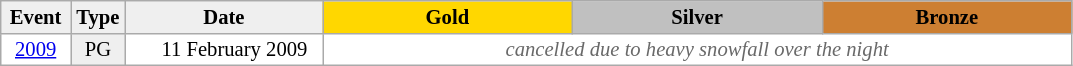<table class="wikitable plainrowheaders" style="background:#fff; font-size:86%; line-height:15px; border:grey solid 1px; border-collapse:collapse;">
<tr>
<th style="background-color: #EFEFEF;" width="40">Event</th>
<th style="background-color: #EFEFEF;" width="30">Type</th>
<th style="background-color: #EFEFEF;" width="125">Date</th>
<th style="background-color: #FFD700;" width="160">Gold</th>
<th style="background-color: #C0C0C0;" width="160">Silver</th>
<th style="background-color: #CD7F32;" width="160">Bronze</th>
</tr>
<tr>
<td align=center><a href='#'>2009</a></td>
<td align=center bgcolor=#EFEFEF>PG</td>
<td align=right>11 February 2009  </td>
<td align=center style=color:#696969 colspan=3><em>cancelled due to heavy snowfall over the night</em></td>
</tr>
</table>
